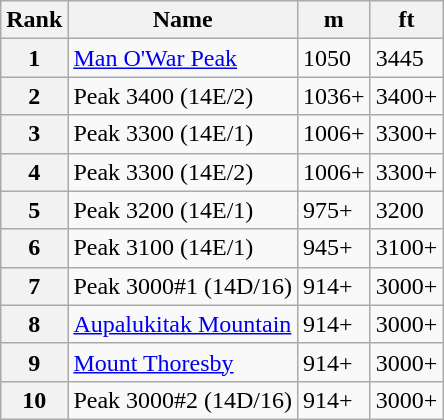<table class="wikitable">
<tr>
<th>Rank</th>
<th>Name</th>
<th>m</th>
<th>ft</th>
</tr>
<tr>
<th>1</th>
<td><a href='#'>Man O'War Peak</a></td>
<td>1050</td>
<td>3445</td>
</tr>
<tr>
<th>2</th>
<td>Peak 3400 (14E/2)</td>
<td>1036+</td>
<td>3400+</td>
</tr>
<tr>
<th>3</th>
<td>Peak 3300 (14E/1)</td>
<td>1006+</td>
<td>3300+</td>
</tr>
<tr>
<th>4</th>
<td>Peak 3300 (14E/2)</td>
<td>1006+</td>
<td>3300+</td>
</tr>
<tr>
<th>5</th>
<td>Peak 3200 (14E/1)</td>
<td>975+</td>
<td>3200</td>
</tr>
<tr>
<th>6</th>
<td>Peak 3100 (14E/1)</td>
<td>945+</td>
<td>3100+</td>
</tr>
<tr>
<th>7</th>
<td>Peak 3000#1 (14D/16)</td>
<td>914+</td>
<td>3000+</td>
</tr>
<tr>
<th>8</th>
<td><a href='#'>Aupalukitak Mountain</a></td>
<td>914+</td>
<td>3000+</td>
</tr>
<tr>
<th>9</th>
<td><a href='#'>Mount Thoresby</a></td>
<td>914+</td>
<td>3000+</td>
</tr>
<tr>
<th>10</th>
<td>Peak 3000#2 (14D/16)</td>
<td>914+</td>
<td>3000+</td>
</tr>
</table>
